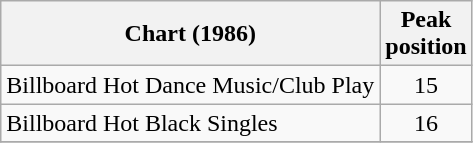<table class="wikitable">
<tr>
<th>Chart (1986)</th>
<th>Peak<br>position</th>
</tr>
<tr>
<td>Billboard Hot Dance Music/Club Play</td>
<td align="center">15</td>
</tr>
<tr>
<td>Billboard Hot Black Singles</td>
<td align="center">16</td>
</tr>
<tr>
</tr>
</table>
